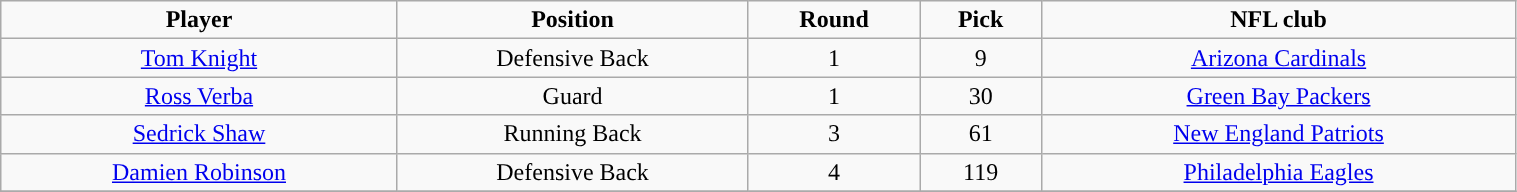<table class="wikitable" width="80%">
<tr align="center">
<td><strong>Player</strong></td>
<td><strong>Position</strong></td>
<td><strong>Round</strong></td>
<td><strong>Pick</strong></td>
<td><strong>NFL club</strong></td>
</tr>
<tr align="center" bgcolor="">
<td><a href='#'>Tom Knight</a></td>
<td>Defensive Back</td>
<td>1</td>
<td>9</td>
<td><a href='#'>Arizona Cardinals</a></td>
</tr>
<tr align="center" bgcolor="">
<td><a href='#'>Ross Verba</a></td>
<td>Guard</td>
<td>1</td>
<td>30</td>
<td><a href='#'>Green Bay Packers</a></td>
</tr>
<tr align="center" bgcolor="">
<td><a href='#'>Sedrick Shaw</a></td>
<td>Running Back</td>
<td>3</td>
<td>61</td>
<td><a href='#'>New England Patriots</a></td>
</tr>
<tr align="center" bgcolor="">
<td><a href='#'>Damien Robinson</a></td>
<td>Defensive Back</td>
<td>4</td>
<td>119</td>
<td><a href='#'>Philadelphia Eagles</a></td>
</tr>
<tr align="center" bgcolor="">
</tr>
</table>
